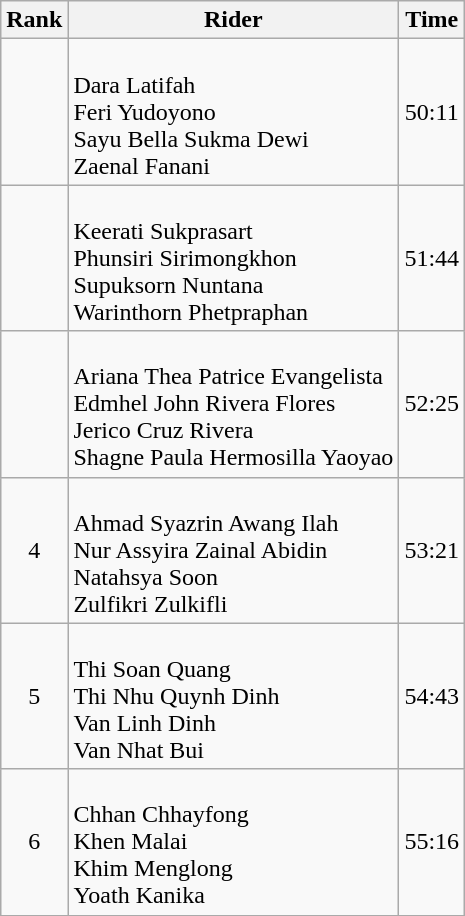<table class="wikitable sortable"  style="text-align:center">
<tr>
<th>Rank</th>
<th>Rider</th>
<th>Time</th>
</tr>
<tr>
<td></td>
<td align="left"><br>Dara Latifah<br>Feri Yudoyono<br>Sayu Bella Sukma Dewi<br>Zaenal Fanani</td>
<td>50:11</td>
</tr>
<tr>
<td></td>
<td align="left"><br>Keerati Sukprasart<br>Phunsiri Sirimongkhon<br>Supuksorn Nuntana<br>Warinthorn Phetpraphan</td>
<td>51:44</td>
</tr>
<tr>
<td></td>
<td align="left"><br>Ariana Thea Patrice Evangelista<br>Edmhel John Rivera Flores<br>Jerico Cruz Rivera<br>Shagne Paula Hermosilla Yaoyao</td>
<td>52:25</td>
</tr>
<tr>
<td>4</td>
<td align="left"><br>Ahmad Syazrin Awang Ilah<br>Nur Assyira Zainal Abidin<br>Natahsya Soon<br>Zulfikri Zulkifli</td>
<td>53:21</td>
</tr>
<tr>
<td>5</td>
<td align="left"><br>Thi Soan Quang<br>Thi Nhu Quynh Dinh<br>Van Linh Dinh<br>Van Nhat Bui</td>
<td>54:43</td>
</tr>
<tr>
<td>6</td>
<td align="left"><br>Chhan Chhayfong<br>Khen Malai<br>Khim Menglong<br>Yoath Kanika</td>
<td>55:16</td>
</tr>
</table>
